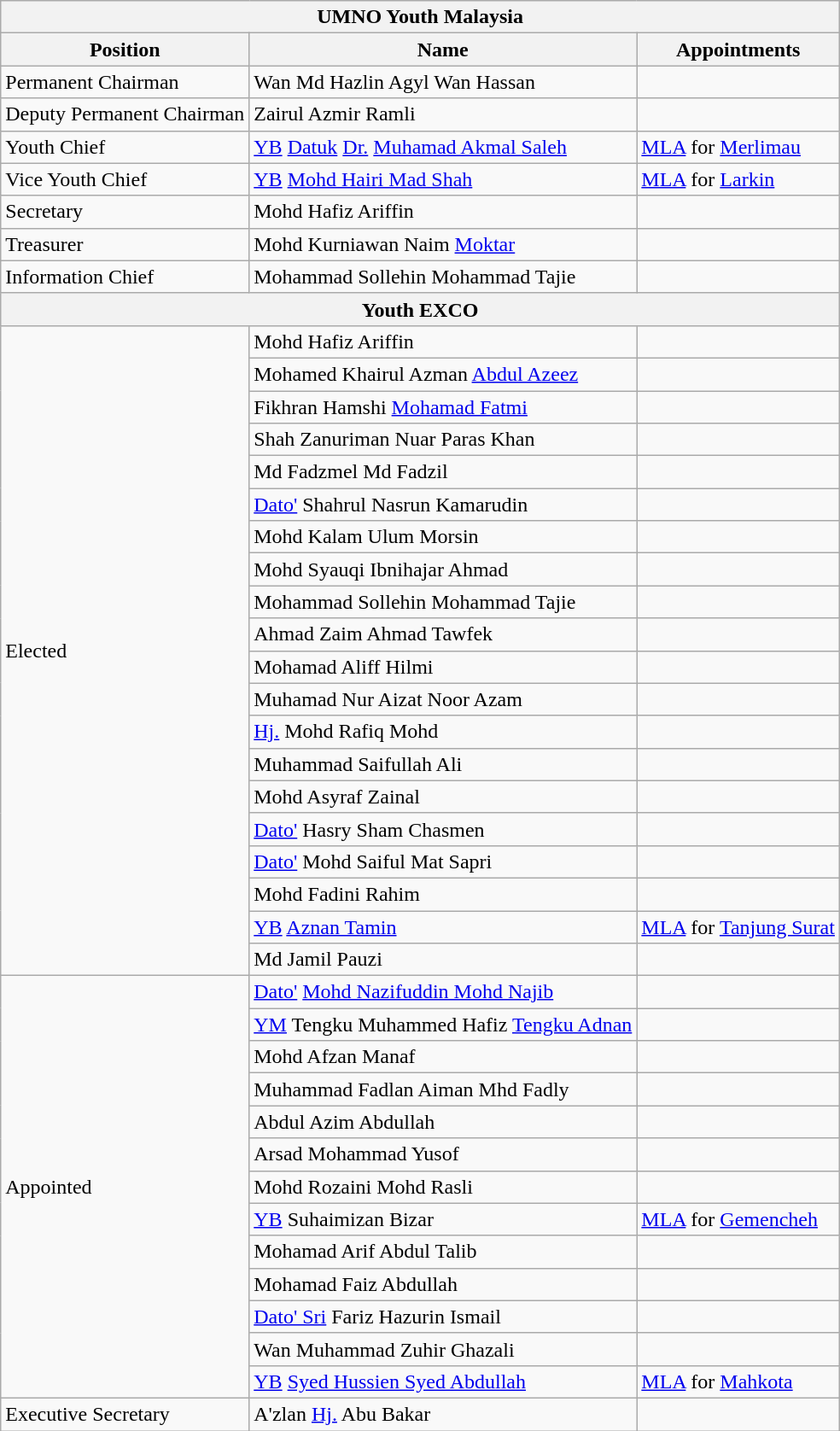<table class="wikitable">
<tr>
<th colspan="3">UMNO Youth Malaysia</th>
</tr>
<tr>
<th>Position</th>
<th>Name</th>
<th>Appointments</th>
</tr>
<tr>
<td>Permanent Chairman</td>
<td>Wan Md Hazlin Agyl Wan Hassan</td>
<td></td>
</tr>
<tr>
<td>Deputy Permanent Chairman</td>
<td>Zairul Azmir Ramli</td>
<td></td>
</tr>
<tr>
<td>Youth Chief</td>
<td><a href='#'>YB</a> <a href='#'>Datuk</a> <a href='#'>Dr.</a> <a href='#'>Muhamad Akmal Saleh</a></td>
<td><a href='#'>MLA</a> for <a href='#'>Merlimau</a></td>
</tr>
<tr>
<td>Vice Youth Chief</td>
<td><a href='#'>YB</a> <a href='#'>Mohd Hairi Mad Shah</a></td>
<td><a href='#'>MLA</a> for <a href='#'>Larkin</a></td>
</tr>
<tr>
<td>Secretary</td>
<td>Mohd Hafiz Ariffin</td>
<td></td>
</tr>
<tr>
<td>Treasurer</td>
<td>Mohd Kurniawan Naim <a href='#'>Moktar</a></td>
<td></td>
</tr>
<tr>
<td>Information Chief</td>
<td>Mohammad Sollehin Mohammad Tajie</td>
<td></td>
</tr>
<tr>
<th colspan="3">Youth EXCO</th>
</tr>
<tr>
<td rowspan="20">Elected</td>
<td>Mohd Hafiz Ariffin</td>
<td></td>
</tr>
<tr>
<td>Mohamed Khairul Azman <a href='#'>Abdul Azeez</a></td>
<td></td>
</tr>
<tr>
<td>Fikhran Hamshi <a href='#'>Mohamad Fatmi</a></td>
<td></td>
</tr>
<tr>
<td>Shah Zanuriman Nuar Paras Khan</td>
<td></td>
</tr>
<tr>
<td>Md Fadzmel Md Fadzil</td>
<td></td>
</tr>
<tr>
<td><a href='#'>Dato'</a> Shahrul Nasrun Kamarudin</td>
<td></td>
</tr>
<tr>
<td>Mohd Kalam Ulum Morsin</td>
<td></td>
</tr>
<tr>
<td>Mohd Syauqi Ibnihajar Ahmad</td>
<td></td>
</tr>
<tr>
<td>Mohammad Sollehin Mohammad Tajie</td>
<td></td>
</tr>
<tr>
<td>Ahmad Zaim Ahmad Tawfek</td>
<td></td>
</tr>
<tr>
<td>Mohamad Aliff Hilmi</td>
<td></td>
</tr>
<tr>
<td>Muhamad Nur Aizat Noor Azam</td>
<td></td>
</tr>
<tr>
<td><a href='#'>Hj.</a> Mohd Rafiq Mohd</td>
<td></td>
</tr>
<tr>
<td>Muhammad Saifullah Ali</td>
<td></td>
</tr>
<tr>
<td>Mohd Asyraf Zainal</td>
<td></td>
</tr>
<tr>
<td><a href='#'>Dato'</a> Hasry Sham Chasmen</td>
<td></td>
</tr>
<tr>
<td><a href='#'>Dato'</a> Mohd Saiful Mat Sapri</td>
<td></td>
</tr>
<tr>
<td>Mohd Fadini Rahim</td>
<td></td>
</tr>
<tr>
<td><a href='#'>YB</a> <a href='#'>Aznan Tamin</a></td>
<td><a href='#'>MLA</a> for <a href='#'>Tanjung Surat</a></td>
</tr>
<tr>
<td>Md Jamil Pauzi</td>
<td></td>
</tr>
<tr>
<td rowspan="13">Appointed</td>
<td><a href='#'>Dato'</a> <a href='#'>Mohd Nazifuddin Mohd Najib</a></td>
<td></td>
</tr>
<tr>
<td><a href='#'>YM</a> Tengku Muhammed Hafiz <a href='#'>Tengku Adnan</a></td>
<td></td>
</tr>
<tr>
<td>Mohd Afzan Manaf</td>
<td></td>
</tr>
<tr>
<td>Muhammad Fadlan Aiman Mhd Fadly</td>
<td></td>
</tr>
<tr>
<td>Abdul Azim Abdullah</td>
<td></td>
</tr>
<tr>
<td>Arsad Mohammad Yusof</td>
<td></td>
</tr>
<tr>
<td>Mohd Rozaini Mohd Rasli</td>
<td></td>
</tr>
<tr>
<td><a href='#'>YB</a> Suhaimizan Bizar</td>
<td><a href='#'>MLA</a> for <a href='#'>Gemencheh</a></td>
</tr>
<tr>
<td>Mohamad Arif Abdul Talib</td>
<td></td>
</tr>
<tr>
<td>Mohamad Faiz Abdullah</td>
<td></td>
</tr>
<tr>
<td><a href='#'>Dato' Sri</a> Fariz Hazurin Ismail</td>
<td></td>
</tr>
<tr>
<td>Wan Muhammad Zuhir Ghazali</td>
<td></td>
</tr>
<tr>
<td><a href='#'>YB</a> <a href='#'>Syed Hussien Syed Abdullah</a></td>
<td><a href='#'>MLA</a> for <a href='#'>Mahkota</a></td>
</tr>
<tr>
<td>Executive Secretary</td>
<td>A'zlan <a href='#'>Hj.</a> Abu Bakar</td>
<td></td>
</tr>
</table>
